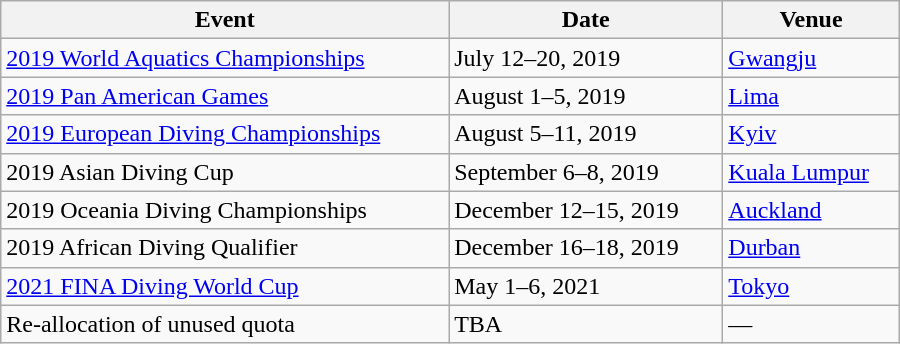<table class="wikitable" width=600>
<tr>
<th>Event</th>
<th>Date</th>
<th>Venue</th>
</tr>
<tr>
<td><a href='#'>2019 World Aquatics Championships</a></td>
<td>July 12–20, 2019</td>
<td> <a href='#'>Gwangju</a></td>
</tr>
<tr>
<td><a href='#'>2019 Pan American Games</a></td>
<td>August 1–5, 2019</td>
<td> <a href='#'>Lima</a></td>
</tr>
<tr>
<td><a href='#'>2019 European Diving Championships</a></td>
<td>August 5–11, 2019</td>
<td> <a href='#'>Kyiv</a></td>
</tr>
<tr>
<td>2019 Asian Diving Cup</td>
<td>September 6–8, 2019</td>
<td> <a href='#'>Kuala Lumpur</a></td>
</tr>
<tr>
<td>2019 Oceania Diving Championships</td>
<td>December 12–15, 2019</td>
<td> <a href='#'>Auckland</a></td>
</tr>
<tr>
<td>2019 African Diving Qualifier</td>
<td>December 16–18, 2019</td>
<td> <a href='#'>Durban</a></td>
</tr>
<tr>
<td><a href='#'>2021 FINA Diving World Cup</a></td>
<td>May 1–6, 2021</td>
<td> <a href='#'>Tokyo</a></td>
</tr>
<tr>
<td>Re-allocation of unused quota</td>
<td>TBA</td>
<td>—</td>
</tr>
</table>
